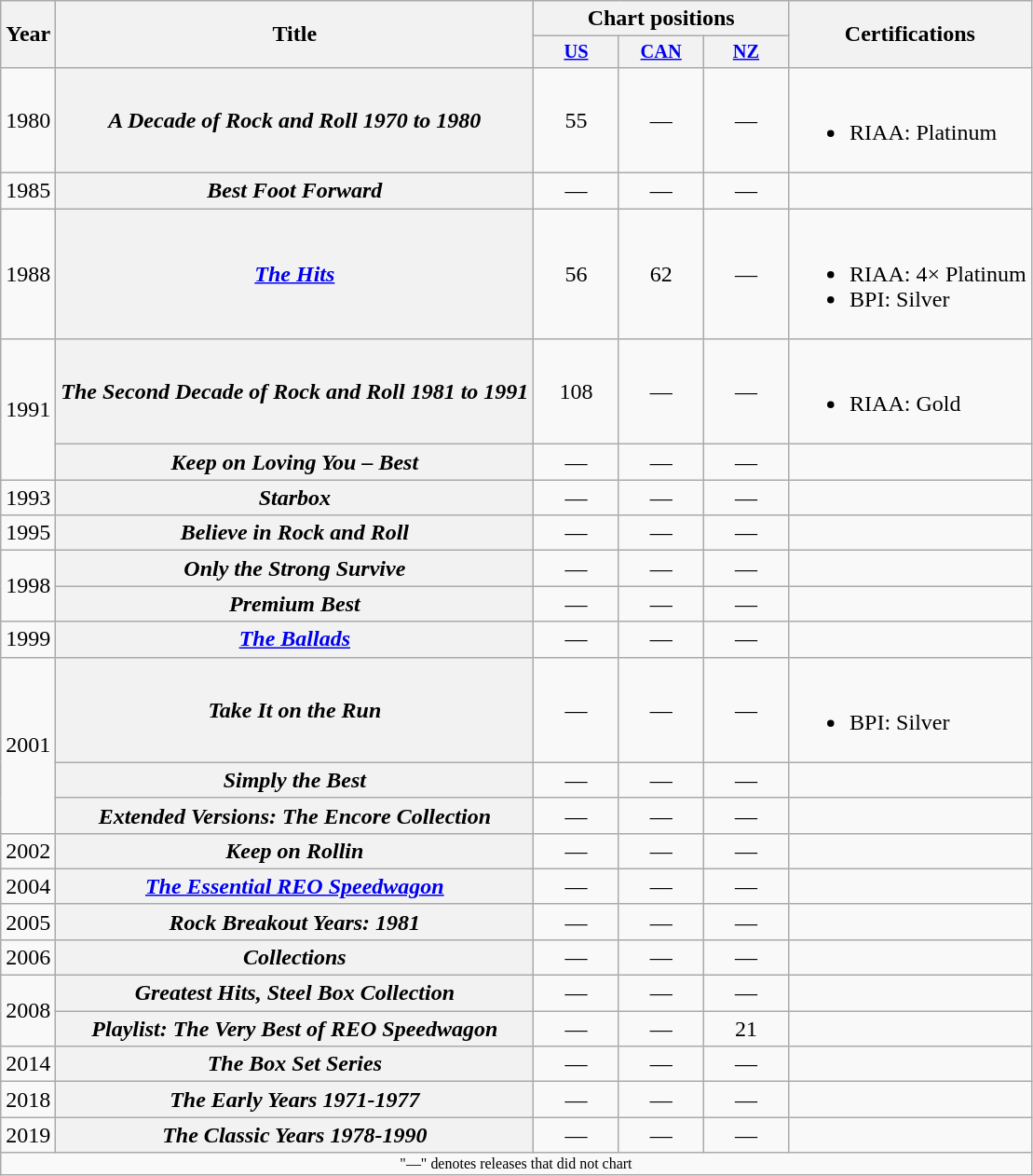<table class="wikitable plainrowheaders">
<tr>
<th rowspan="2">Year</th>
<th rowspan="2">Title</th>
<th colspan="3">Chart positions</th>
<th rowspan="2">Certifications</th>
</tr>
<tr>
<th style="width:4em;font-size:85%"><a href='#'>US</a><br></th>
<th style="width:4em;font-size:85%"><a href='#'>CAN</a><br></th>
<th style="width:4em;font-size:85%"><a href='#'>NZ</a><br></th>
</tr>
<tr>
<td>1980</td>
<th scope="row"><em>A Decade of Rock and Roll 1970 to 1980</em></th>
<td style="text-align:center;">55</td>
<td style="text-align:center;">—</td>
<td style="text-align:center;">—</td>
<td><br><ul><li>RIAA: Platinum</li></ul></td>
</tr>
<tr>
<td>1985</td>
<th scope="row"><em>Best Foot Forward</em></th>
<td style="text-align:center;">—</td>
<td style="text-align:center;">—</td>
<td style="text-align:center;">—</td>
<td></td>
</tr>
<tr>
<td>1988</td>
<th scope="row"><em><a href='#'>The Hits</a></em></th>
<td style="text-align:center;">56</td>
<td style="text-align:center;">62</td>
<td style="text-align:center;">—</td>
<td><br><ul><li>RIAA: 4× Platinum</li><li>BPI: Silver</li></ul></td>
</tr>
<tr>
<td rowspan="2">1991</td>
<th scope="row"><em>The Second Decade of Rock and Roll 1981 to 1991</em></th>
<td style="text-align:center;">108</td>
<td style="text-align:center;">—</td>
<td style="text-align:center;">—</td>
<td><br><ul><li>RIAA: Gold</li></ul></td>
</tr>
<tr>
<th scope="row"><em>Keep on Loving You – Best</em></th>
<td style="text-align:center;">—</td>
<td style="text-align:center;">—</td>
<td style="text-align:center;">—</td>
<td></td>
</tr>
<tr>
<td>1993</td>
<th scope="row"><em>Starbox</em></th>
<td style="text-align:center;">—</td>
<td style="text-align:center;">—</td>
<td style="text-align:center;">—</td>
<td></td>
</tr>
<tr>
<td>1995</td>
<th scope="row"><em>Believe in Rock and Roll</em></th>
<td style="text-align:center;">—</td>
<td style="text-align:center;">—</td>
<td style="text-align:center;">—</td>
<td></td>
</tr>
<tr>
<td rowspan="2">1998</td>
<th scope="row"><em>Only the Strong Survive</em></th>
<td style="text-align:center;">—</td>
<td style="text-align:center;">—</td>
<td style="text-align:center;">—</td>
<td></td>
</tr>
<tr>
<th scope="row"><em>Premium Best</em></th>
<td style="text-align:center;">—</td>
<td style="text-align:center;">—</td>
<td style="text-align:center;">—</td>
<td></td>
</tr>
<tr>
<td>1999</td>
<th scope="row"><em><a href='#'>The Ballads</a></em></th>
<td style="text-align:center;">—</td>
<td style="text-align:center;">—</td>
<td style="text-align:center;">—</td>
<td></td>
</tr>
<tr>
<td rowspan="3">2001</td>
<th scope="row"><em>Take It on the Run</em></th>
<td style="text-align:center;">—</td>
<td style="text-align:center;">—</td>
<td style="text-align:center;">—</td>
<td><br><ul><li>BPI: Silver</li></ul></td>
</tr>
<tr>
<th scope="row"><em>Simply the Best</em></th>
<td style="text-align:center;">—</td>
<td style="text-align:center;">—</td>
<td style="text-align:center;">—</td>
<td></td>
</tr>
<tr>
<th scope="row"><em>Extended Versions: The Encore Collection</em></th>
<td style="text-align:center;">—</td>
<td style="text-align:center;">—</td>
<td style="text-align:center;">—</td>
<td></td>
</tr>
<tr>
<td>2002</td>
<th scope="row"><em>Keep on Rollin</em></th>
<td style="text-align:center;">—</td>
<td style="text-align:center;">—</td>
<td style="text-align:center;">—</td>
<td></td>
</tr>
<tr>
<td>2004</td>
<th scope="row"><em><a href='#'>The Essential REO Speedwagon</a></em></th>
<td style="text-align:center;">—</td>
<td style="text-align:center;">—</td>
<td style="text-align:center;">—</td>
<td></td>
</tr>
<tr>
<td>2005</td>
<th scope="row"><em>Rock Breakout Years: 1981</em></th>
<td style="text-align:center;">—</td>
<td style="text-align:center;">—</td>
<td style="text-align:center;">—</td>
<td></td>
</tr>
<tr>
<td>2006</td>
<th scope="row"><em>Collections</em></th>
<td style="text-align:center;">—</td>
<td style="text-align:center;">—</td>
<td style="text-align:center;">—</td>
<td></td>
</tr>
<tr>
<td rowspan="2">2008</td>
<th scope="row"><em>Greatest Hits, Steel Box Collection</em></th>
<td style="text-align:center;">—</td>
<td style="text-align:center;">—</td>
<td style="text-align:center;">—</td>
<td></td>
</tr>
<tr>
<th scope="row"><em>Playlist: The Very Best of REO Speedwagon</em></th>
<td style="text-align:center;">—</td>
<td style="text-align:center;">—</td>
<td style="text-align:center;">21</td>
<td></td>
</tr>
<tr>
<td>2014</td>
<th scope="row"><em>The Box Set Series</em></th>
<td style="text-align:center;">—</td>
<td style="text-align:center;">—</td>
<td style="text-align:center;">—</td>
<td></td>
</tr>
<tr>
<td>2018</td>
<th scope="row"><em>The Early Years 1971-1977</em></th>
<td style="text-align:center;">—</td>
<td style="text-align:center;">—</td>
<td style="text-align:center;">—</td>
<td></td>
</tr>
<tr>
<td>2019</td>
<th scope="row"><em>The Classic Years 1978-1990</em></th>
<td style="text-align:center;">—</td>
<td style="text-align:center;">—</td>
<td style="text-align:center;">—</td>
<td></td>
</tr>
<tr>
<td colspan="7" style="text-align:center; font-size:8pt;">"—" denotes releases that did not chart</td>
</tr>
</table>
